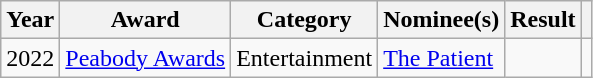<table class="wikitable plainrowheaders sortable">
<tr>
<th scope="col">Year</th>
<th scope="col">Award</th>
<th scope="col">Category</th>
<th scope="col">Nominee(s)</th>
<th scope="col">Result</th>
<th scope="col" class="unsortable"></th>
</tr>
<tr>
<td>2022</td>
<td><a href='#'>Peabody Awards</a></td>
<td>Entertainment</td>
<td><a href='#'>The Patient</a></td>
<td></td>
<td></td>
</tr>
</table>
